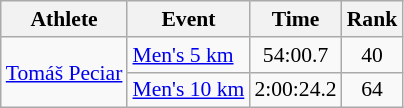<table class="wikitable" style="font-size:90%;">
<tr>
<th>Athlete</th>
<th>Event</th>
<th>Time</th>
<th>Rank</th>
</tr>
<tr align=center>
<td align=left rowspan=2><a href='#'>Tomáš Peciar</a></td>
<td align=left><a href='#'>Men's 5 km</a></td>
<td>54:00.7</td>
<td>40</td>
</tr>
<tr align=center>
<td align=left><a href='#'>Men's 10 km</a></td>
<td>2:00:24.2</td>
<td>64</td>
</tr>
</table>
